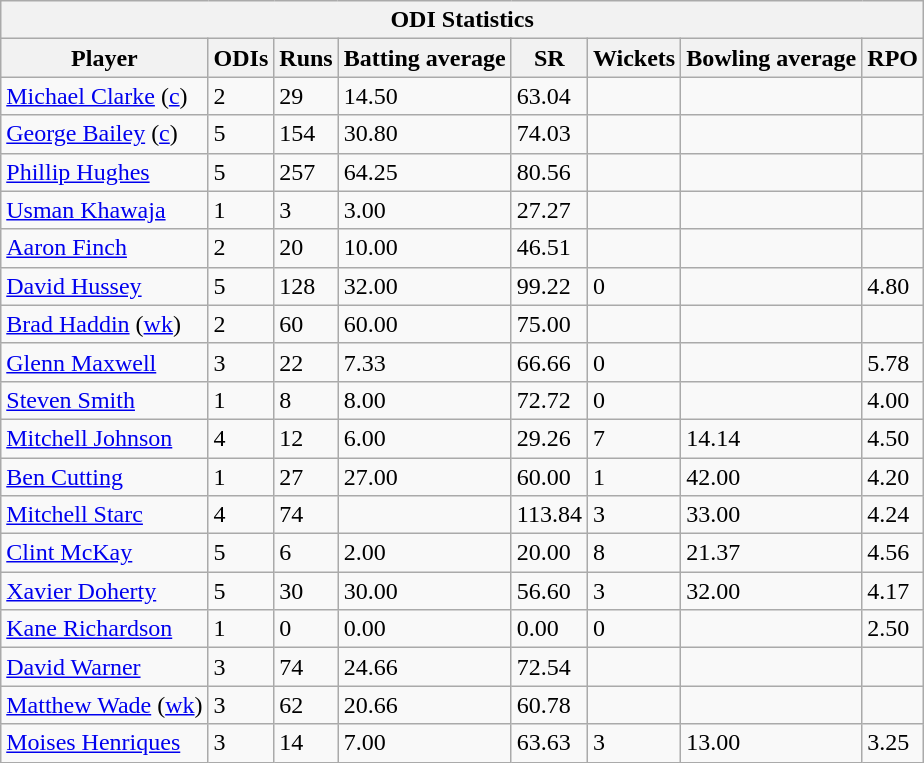<table class="wikitable sortable">
<tr>
<th colspan=12>ODI Statistics</th>
</tr>
<tr>
<th>Player</th>
<th>ODIs</th>
<th>Runs</th>
<th>Batting average</th>
<th>SR</th>
<th>Wickets</th>
<th>Bowling average</th>
<th>RPO</th>
</tr>
<tr>
<td><a href='#'>Michael Clarke</a> (<a href='#'>c</a>)</td>
<td>2</td>
<td>29</td>
<td>14.50</td>
<td>63.04</td>
<td></td>
<td></td>
<td></td>
</tr>
<tr>
<td><a href='#'>George Bailey</a> (<a href='#'>c</a>)</td>
<td>5</td>
<td>154</td>
<td>30.80</td>
<td>74.03</td>
<td></td>
<td></td>
<td></td>
</tr>
<tr>
<td><a href='#'>Phillip Hughes</a></td>
<td>5</td>
<td>257</td>
<td>64.25</td>
<td>80.56</td>
<td></td>
<td></td>
<td></td>
</tr>
<tr>
<td><a href='#'>Usman Khawaja</a></td>
<td>1</td>
<td>3</td>
<td>3.00</td>
<td>27.27</td>
<td></td>
<td></td>
<td></td>
</tr>
<tr>
<td><a href='#'>Aaron Finch</a></td>
<td>2</td>
<td>20</td>
<td>10.00</td>
<td>46.51</td>
<td></td>
<td></td>
<td></td>
</tr>
<tr>
<td><a href='#'>David Hussey</a></td>
<td>5</td>
<td>128</td>
<td>32.00</td>
<td>99.22</td>
<td>0</td>
<td></td>
<td>4.80</td>
</tr>
<tr>
<td><a href='#'>Brad Haddin</a> (<a href='#'>wk</a>)</td>
<td>2</td>
<td>60</td>
<td>60.00</td>
<td>75.00</td>
<td></td>
<td></td>
<td></td>
</tr>
<tr>
<td><a href='#'>Glenn Maxwell</a></td>
<td>3</td>
<td>22</td>
<td>7.33</td>
<td>66.66</td>
<td>0</td>
<td></td>
<td>5.78</td>
</tr>
<tr>
<td><a href='#'>Steven Smith</a></td>
<td>1</td>
<td>8</td>
<td>8.00</td>
<td>72.72</td>
<td>0</td>
<td></td>
<td>4.00</td>
</tr>
<tr>
<td><a href='#'>Mitchell Johnson</a></td>
<td>4</td>
<td>12</td>
<td>6.00</td>
<td>29.26</td>
<td>7</td>
<td>14.14</td>
<td>4.50</td>
</tr>
<tr>
<td><a href='#'>Ben Cutting</a></td>
<td>1</td>
<td>27</td>
<td>27.00</td>
<td>60.00</td>
<td>1</td>
<td>42.00</td>
<td>4.20</td>
</tr>
<tr>
<td><a href='#'>Mitchell Starc</a></td>
<td>4</td>
<td>74</td>
<td></td>
<td>113.84</td>
<td>3</td>
<td>33.00</td>
<td>4.24</td>
</tr>
<tr>
<td><a href='#'>Clint McKay</a></td>
<td>5</td>
<td>6</td>
<td>2.00</td>
<td>20.00</td>
<td>8</td>
<td>21.37</td>
<td>4.56</td>
</tr>
<tr>
<td><a href='#'>Xavier Doherty</a></td>
<td>5</td>
<td>30</td>
<td>30.00</td>
<td>56.60</td>
<td>3</td>
<td>32.00</td>
<td>4.17</td>
</tr>
<tr>
<td><a href='#'>Kane Richardson</a></td>
<td>1</td>
<td>0</td>
<td>0.00</td>
<td>0.00</td>
<td>0</td>
<td></td>
<td>2.50</td>
</tr>
<tr>
<td><a href='#'>David Warner</a></td>
<td>3</td>
<td>74</td>
<td>24.66</td>
<td>72.54</td>
<td></td>
<td></td>
<td></td>
</tr>
<tr>
<td><a href='#'>Matthew Wade</a> (<a href='#'>wk</a>)</td>
<td>3</td>
<td>62</td>
<td>20.66</td>
<td>60.78</td>
<td></td>
<td></td>
<td></td>
</tr>
<tr>
<td><a href='#'>Moises Henriques</a></td>
<td>3</td>
<td>14</td>
<td>7.00</td>
<td>63.63</td>
<td>3</td>
<td>13.00</td>
<td>3.25</td>
</tr>
</table>
